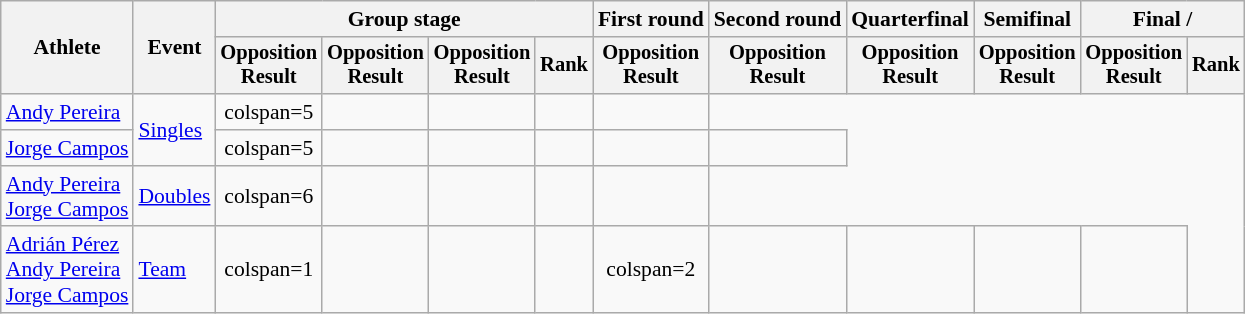<table class=wikitable style=font-size:90%;text-align:center>
<tr>
<th rowspan=2>Athlete</th>
<th rowspan=2>Event</th>
<th colspan=4>Group stage</th>
<th>First round</th>
<th>Second round</th>
<th>Quarterfinal</th>
<th>Semifinal</th>
<th colspan=2>Final / </th>
</tr>
<tr style=font-size:95%>
<th>Opposition<br>Result</th>
<th>Opposition<br>Result</th>
<th>Opposition<br>Result</th>
<th>Rank</th>
<th>Opposition<br>Result</th>
<th>Opposition<br>Result</th>
<th>Opposition<br>Result</th>
<th>Opposition<br>Result</th>
<th>Opposition<br>Result</th>
<th>Rank</th>
</tr>
<tr>
<td align=left><a href='#'>Andy Pereira</a></td>
<td align=left rowspan=2><a href='#'>Singles</a></td>
<td>colspan=5 </td>
<td></td>
<td></td>
<td></td>
<td></td>
</tr>
<tr>
<td align=left><a href='#'>Jorge Campos</a></td>
<td>colspan=5 </td>
<td></td>
<td></td>
<td></td>
<td></td>
<td></td>
</tr>
<tr>
<td align=left><a href='#'>Andy Pereira</a><br><a href='#'>Jorge Campos</a></td>
<td align=left><a href='#'>Doubles</a></td>
<td>colspan=6 </td>
<td></td>
<td></td>
<td></td>
<td></td>
</tr>
<tr>
<td align=left><a href='#'>Adrián Pérez</a><br><a href='#'>Andy Pereira</a><br><a href='#'>Jorge Campos</a></td>
<td align=left><a href='#'>Team</a></td>
<td>colspan=1 </td>
<td></td>
<td></td>
<td></td>
<td>colspan=2 </td>
<td></td>
<td></td>
<td></td>
<td></td>
</tr>
</table>
